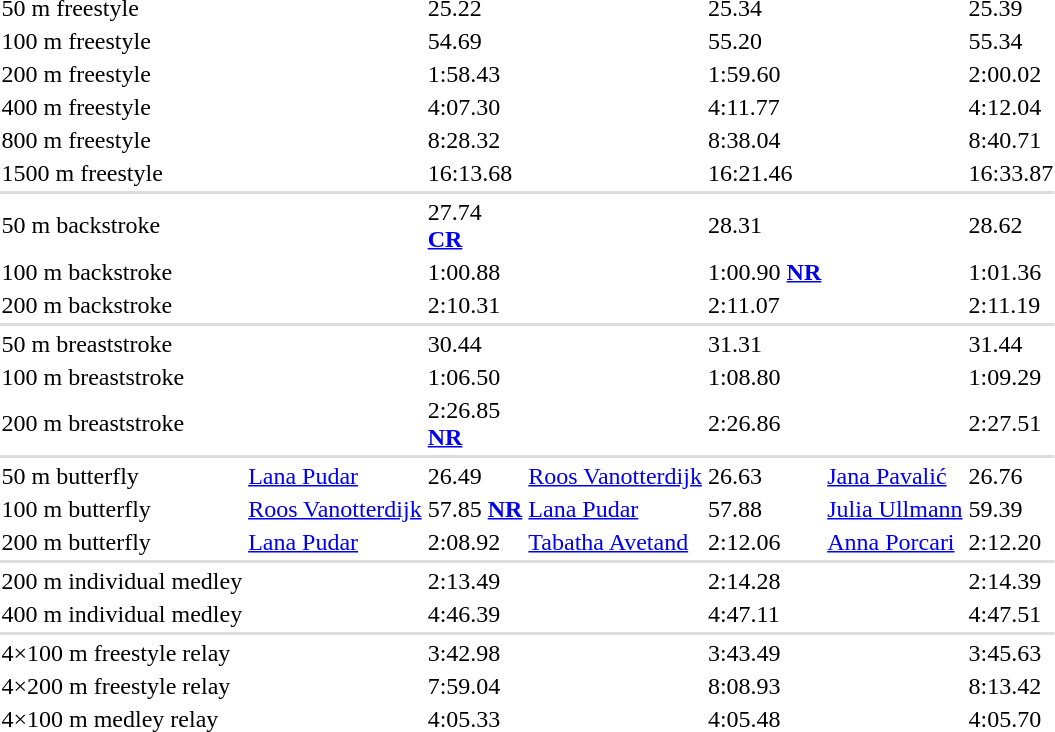<table>
<tr>
<td>50 m freestyle</td>
<td></td>
<td>25.22</td>
<td></td>
<td>25.34</td>
<td></td>
<td>25.39</td>
</tr>
<tr>
<td>100 m freestyle</td>
<td></td>
<td>54.69</td>
<td></td>
<td>55.20</td>
<td></td>
<td>55.34</td>
</tr>
<tr>
<td>200 m freestyle</td>
<td></td>
<td>1:58.43</td>
<td></td>
<td>1:59.60</td>
<td></td>
<td>2:00.02</td>
</tr>
<tr>
<td>400 m freestyle</td>
<td></td>
<td>4:07.30</td>
<td></td>
<td>4:11.77</td>
<td></td>
<td>4:12.04</td>
</tr>
<tr>
<td>800 m freestyle</td>
<td></td>
<td>8:28.32</td>
<td></td>
<td>8:38.04</td>
<td></td>
<td>8:40.71</td>
</tr>
<tr>
<td>1500 m freestyle</td>
<td></td>
<td>16:13.68</td>
<td></td>
<td>16:21.46</td>
<td></td>
<td>16:33.87</td>
</tr>
<tr bgcolor=#DDDDDD>
<td colspan=7></td>
</tr>
<tr>
<td>50 m backstroke</td>
<td></td>
<td>27.74<br><strong><a href='#'>CR</a></strong></td>
<td></td>
<td>28.31</td>
<td></td>
<td>28.62</td>
</tr>
<tr>
<td>100 m backstroke</td>
<td></td>
<td>1:00.88</td>
<td></td>
<td>1:00.90 <strong><a href='#'>NR</a></strong></td>
<td></td>
<td>1:01.36</td>
</tr>
<tr>
<td>200 m backstroke</td>
<td></td>
<td>2:10.31</td>
<td></td>
<td>2:11.07</td>
<td></td>
<td>2:11.19</td>
</tr>
<tr bgcolor=#DDDDDD>
<td colspan=7></td>
</tr>
<tr>
<td>50 m breaststroke</td>
<td></td>
<td>30.44</td>
<td></td>
<td>31.31</td>
<td></td>
<td>31.44</td>
</tr>
<tr>
<td>100 m breaststroke</td>
<td></td>
<td>1:06.50</td>
<td></td>
<td>1:08.80</td>
<td></td>
<td>1:09.29</td>
</tr>
<tr>
<td>200 m breaststroke</td>
<td></td>
<td>2:26.85<br><strong><a href='#'>NR</a></strong></td>
<td></td>
<td>2:26.86</td>
<td></td>
<td>2:27.51</td>
</tr>
<tr bgcolor=#DDDDDD>
<td colspan=7></td>
</tr>
<tr>
<td>50 m butterfly</td>
<td><a href='#'>Lana Pudar</a><br></td>
<td>26.49</td>
<td><a href='#'>Roos Vanotterdijk</a><br></td>
<td>26.63</td>
<td><a href='#'>Jana Pavalić</a><br></td>
<td>26.76</td>
</tr>
<tr>
<td>100 m butterfly</td>
<td><a href='#'>Roos Vanotterdijk</a><br></td>
<td>57.85 <strong><a href='#'>NR</a></strong></td>
<td><a href='#'>Lana Pudar</a><br></td>
<td>57.88</td>
<td><a href='#'>Julia Ullmann</a><br></td>
<td>59.39</td>
</tr>
<tr>
<td>200 m butterfly</td>
<td><a href='#'>Lana Pudar</a><br></td>
<td>2:08.92</td>
<td><a href='#'>Tabatha Avetand</a><br></td>
<td>2:12.06</td>
<td><a href='#'>Anna Porcari</a><br></td>
<td>2:12.20</td>
</tr>
<tr bgcolor=#DDDDDD>
<td colspan=7></td>
</tr>
<tr>
<td>200 m individual medley</td>
<td></td>
<td>2:13.49</td>
<td></td>
<td>2:14.28</td>
<td></td>
<td>2:14.39</td>
</tr>
<tr>
<td>400 m individual medley</td>
<td></td>
<td>4:46.39</td>
<td></td>
<td>4:47.11</td>
<td></td>
<td>4:47.51</td>
</tr>
<tr bgcolor=#DDDDDD>
<td colspan=7></td>
</tr>
<tr>
<td>4×100 m freestyle relay</td>
<td valign=top></td>
<td>3:42.98</td>
<td valign=top></td>
<td>3:43.49</td>
<td valign=top></td>
<td>3:45.63</td>
</tr>
<tr>
<td>4×200 m freestyle relay</td>
<td valign=top></td>
<td>7:59.04</td>
<td valign=top></td>
<td>8:08.93</td>
<td valign=top></td>
<td>8:13.42</td>
</tr>
<tr>
<td>4×100 m medley relay</td>
<td valign=top></td>
<td>4:05.33</td>
<td valign=top></td>
<td>4:05.48</td>
<td valign=top></td>
<td>4:05.70</td>
</tr>
</table>
